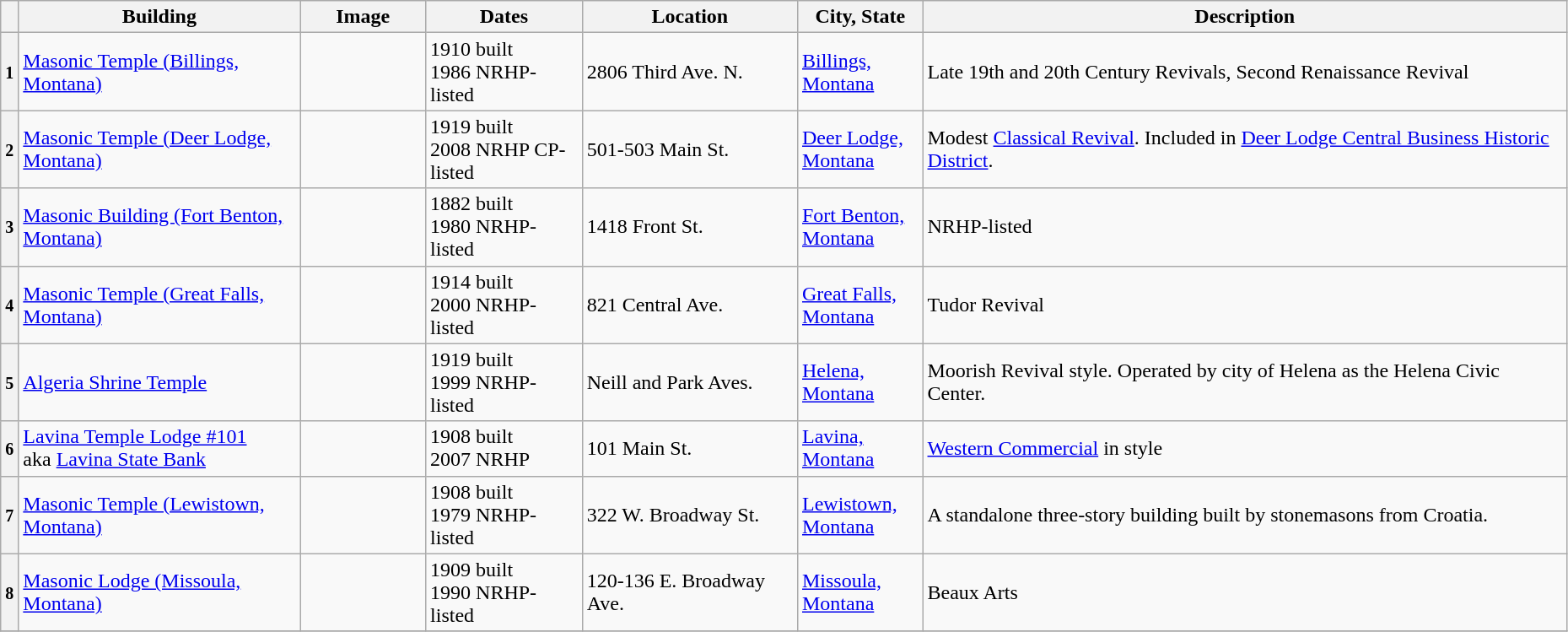<table class="wikitable sortable" style="width:98%">
<tr>
<th></th>
<th width = 18%><strong>Building</strong></th>
<th width = 8% class="unsortable"><strong>Image</strong></th>
<th width = 10%><strong>Dates</strong></th>
<th><strong>Location</strong></th>
<th width = 8%><strong>City, State</strong></th>
<th class="unsortable"><strong>Description</strong></th>
</tr>
<tr ->
<th><small>1</small></th>
<td><a href='#'>Masonic Temple (Billings, Montana)</a></td>
<td></td>
<td>1910 built<br>1986 NRHP-listed</td>
<td>2806 Third Ave. N.<br><small></small></td>
<td><a href='#'>Billings, Montana</a></td>
<td>Late 19th and 20th Century Revivals, Second Renaissance Revival</td>
</tr>
<tr ->
<th><small>2</small></th>
<td><a href='#'>Masonic Temple (Deer Lodge, Montana)</a></td>
<td></td>
<td>1919 built<br>2008 NRHP CP-listed</td>
<td>501-503 Main St.<br><small></small></td>
<td><a href='#'>Deer Lodge, Montana</a></td>
<td>Modest <a href='#'>Classical Revival</a>. Included in <a href='#'>Deer Lodge Central Business Historic District</a>.</td>
</tr>
<tr ->
<th><small>3</small></th>
<td><a href='#'>Masonic Building (Fort Benton, Montana)</a></td>
<td></td>
<td>1882 built<br>1980 NRHP-listed</td>
<td>1418 Front St.<br><small></small></td>
<td><a href='#'>Fort Benton, Montana</a></td>
<td>NRHP-listed</td>
</tr>
<tr ->
<th><small>4</small></th>
<td><a href='#'>Masonic Temple (Great Falls, Montana)</a></td>
<td></td>
<td>1914 built<br>2000 NRHP-listed</td>
<td>821 Central Ave.<br><small></small></td>
<td><a href='#'>Great Falls, Montana</a></td>
<td>Tudor Revival</td>
</tr>
<tr ->
<th><small>5</small></th>
<td><a href='#'>Algeria Shrine Temple</a></td>
<td></td>
<td>1919 built<br>1999 NRHP-listed</td>
<td>Neill and Park Aves.<br><small></small></td>
<td><a href='#'>Helena, Montana</a></td>
<td>Moorish Revival style.  Operated by city of Helena as the Helena Civic Center.</td>
</tr>
<tr ->
<th><small>6</small></th>
<td><a href='#'>Lavina Temple Lodge #101</a><br>aka <a href='#'>Lavina State Bank</a></td>
<td></td>
<td>1908 built<br>2007 NRHP</td>
<td>101 Main St.<br></td>
<td><a href='#'>Lavina, Montana</a></td>
<td><a href='#'>Western Commercial</a> in style</td>
</tr>
<tr ->
<th><small>7</small></th>
<td><a href='#'>Masonic Temple (Lewistown, Montana)</a></td>
<td></td>
<td>1908 built<br>1979 NRHP-listed</td>
<td>322 W. Broadway St.<br><small></small></td>
<td><a href='#'>Lewistown, Montana</a></td>
<td>A standalone three-story building built by stonemasons from Croatia.</td>
</tr>
<tr ->
<th><small>8</small></th>
<td><a href='#'>Masonic Lodge (Missoula, Montana)</a></td>
<td></td>
<td>1909 built<br>1990 NRHP-listed</td>
<td>120-136 E. Broadway Ave.<br><small></small></td>
<td><a href='#'>Missoula, Montana</a></td>
<td>Beaux Arts</td>
</tr>
<tr ->
</tr>
</table>
